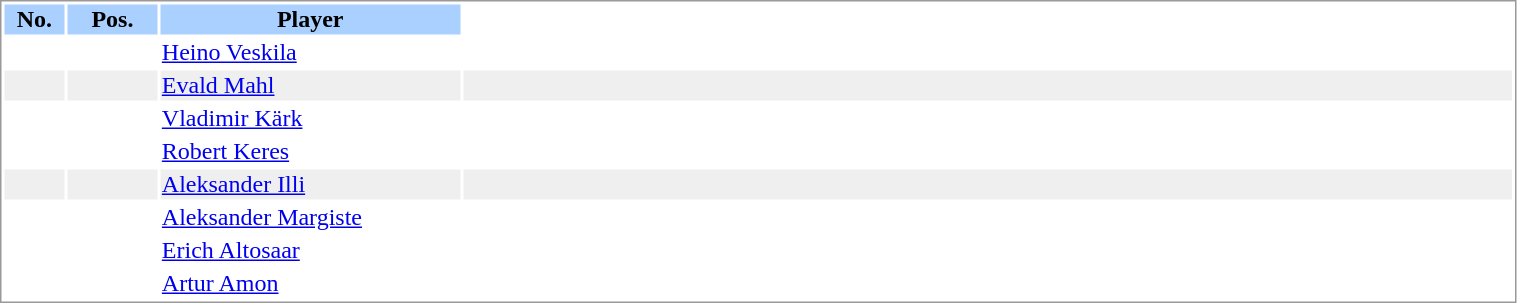<table border="0"  style="width:80%; border:1px solid #999; background:#fff; text-align:center;">
<tr style="text-align:center; background:#aad0ff;">
<th width=4%>No.</th>
<th width=6%>Pos.</th>
<th width=20%>Player</th>
</tr>
<tr>
<td></td>
<td></td>
<td align="left"><a href='#'>Heino Veskila</a></td>
<td align="left"></td>
</tr>
<tr style="background:#efefef;">
<td></td>
<td></td>
<td align="left"><a href='#'>Evald Mahl</a></td>
<td align="left"></td>
</tr>
<tr>
<td></td>
<td></td>
<td align="left"><a href='#'>Vladimir Kärk</a></td>
<td align="left"></td>
</tr>
<tr>
<td></td>
<td></td>
<td align="left"><a href='#'>Robert Keres</a></td>
<td align="left"></td>
</tr>
<tr style="background:#efefef;">
<td></td>
<td></td>
<td align="left"><a href='#'>Aleksander Illi</a></td>
<td align="left"></td>
</tr>
<tr>
<td></td>
<td></td>
<td align="left"><a href='#'>Aleksander Margiste</a></td>
<td align="left"></td>
</tr>
<tr>
<td></td>
<td></td>
<td align="left"><a href='#'>Erich Altosaar</a></td>
<td align="left"></td>
</tr>
<tr>
<td></td>
<td></td>
<td align="left"><a href='#'>Artur Amon</a></td>
<td align="left"></td>
</tr>
</table>
